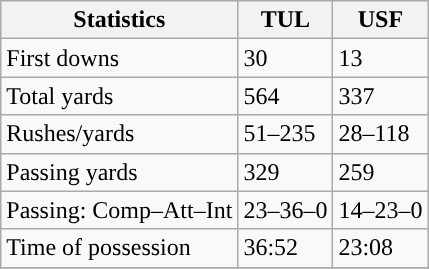<table class="wikitable" style="float: left;">
<tr>
<th>Statistics</th>
<th>TUL</th>
<th>USF</th>
</tr>
<tr>
<td>First downs</td>
<td>30</td>
<td>13</td>
</tr>
<tr>
<td>Total yards</td>
<td>564</td>
<td>337</td>
</tr>
<tr>
<td>Rushes/yards</td>
<td>51–235</td>
<td>28–118</td>
</tr>
<tr>
<td>Passing yards</td>
<td>329</td>
<td>259</td>
</tr>
<tr>
<td>Passing: Comp–Att–Int</td>
<td>23–36–0</td>
<td>14–23–0</td>
</tr>
<tr>
<td>Time of possession</td>
<td>36:52</td>
<td>23:08</td>
</tr>
<tr>
</tr>
</table>
